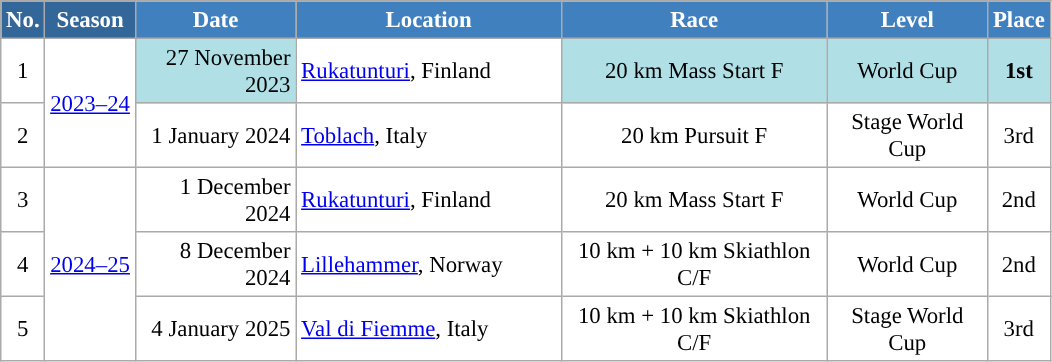<table class="wikitable sortable" style="font-size:95%; text-align:center; border:grey solid 1px; border-collapse:collapse; background:#ffffff;">
<tr style="background:#efefef;">
<th style="background-color:#369; color:white;">No.</th>
<th style="background-color:#369; color:white;">Season</th>
<th style="background-color:#4180be; color:white; width:100px;">Date</th>
<th style="background-color:#4180be; color:white; width:170px;">Location</th>
<th style="background-color:#4180be; color:white; width:170px;">Race</th>
<th style="background-color:#4180be; color:white; width:100px;">Level</th>
<th style="background-color:#4180be; color:white;">Place</th>
</tr>
<tr>
<td align=center>1</td>
<td rowspan="2" align="center"><a href='#'>2023–24</a></td>
<td bgcolor="#BOEOE6" align=right>27 November 2023</td>
<td align=left> <a href='#'>Rukatunturi</a>, Finland</td>
<td bgcolor="#BOEOE6">20 km Mass Start F</td>
<td bgcolor="#BOEOE6">World Cup</td>
<td bgcolor="#BOEOE6"><strong>1st</strong></td>
</tr>
<tr>
<td align=center>2</td>
<td align=right>1 January 2024</td>
<td align=left> <a href='#'>Toblach</a>, Italy</td>
<td>20 km Pursuit F</td>
<td>Stage World Cup</td>
<td>3rd</td>
</tr>
<tr>
<td align=center>3</td>
<td rowspan="3" align="center"><a href='#'>2024–25</a></td>
<td align=right>1 December 2024</td>
<td align=left> <a href='#'>Rukatunturi</a>, Finland</td>
<td>20 km Mass Start F</td>
<td>World Cup</td>
<td>2nd</td>
</tr>
<tr>
<td align=center>4</td>
<td align=right>8 December 2024</td>
<td align=left> <a href='#'>Lillehammer</a>, Norway</td>
<td>10 km + 10 km Skiathlon C/F</td>
<td>World Cup</td>
<td>2nd</td>
</tr>
<tr>
<td align=center>5</td>
<td align=right>4 January 2025</td>
<td align=left> <a href='#'>Val di Fiemme</a>, Italy</td>
<td>10 km + 10 km Skiathlon C/F</td>
<td>Stage World Cup</td>
<td>3rd</td>
</tr>
</table>
